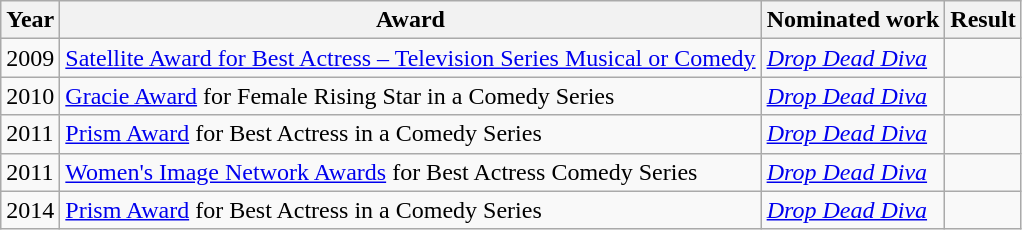<table class="wikitable">
<tr>
<th>Year</th>
<th>Award</th>
<th>Nominated work</th>
<th>Result</th>
</tr>
<tr>
<td>2009</td>
<td><a href='#'>Satellite Award for Best Actress – Television Series Musical or Comedy</a></td>
<td><em><a href='#'>Drop Dead Diva</a></em></td>
<td></td>
</tr>
<tr>
<td>2010</td>
<td><a href='#'>Gracie Award</a> for Female Rising Star in a Comedy Series</td>
<td><em><a href='#'>Drop Dead Diva</a></em></td>
<td></td>
</tr>
<tr>
<td>2011</td>
<td><a href='#'>Prism Award</a> for Best Actress in a Comedy Series</td>
<td><em><a href='#'>Drop Dead Diva</a></em></td>
<td></td>
</tr>
<tr>
<td>2011</td>
<td><a href='#'>Women's Image Network Awards</a> for Best Actress Comedy Series</td>
<td><em><a href='#'>Drop Dead Diva</a></em></td>
<td></td>
</tr>
<tr>
<td>2014</td>
<td><a href='#'>Prism Award</a> for Best Actress in a Comedy Series</td>
<td><em><a href='#'>Drop Dead Diva</a></em></td>
<td></td>
</tr>
</table>
